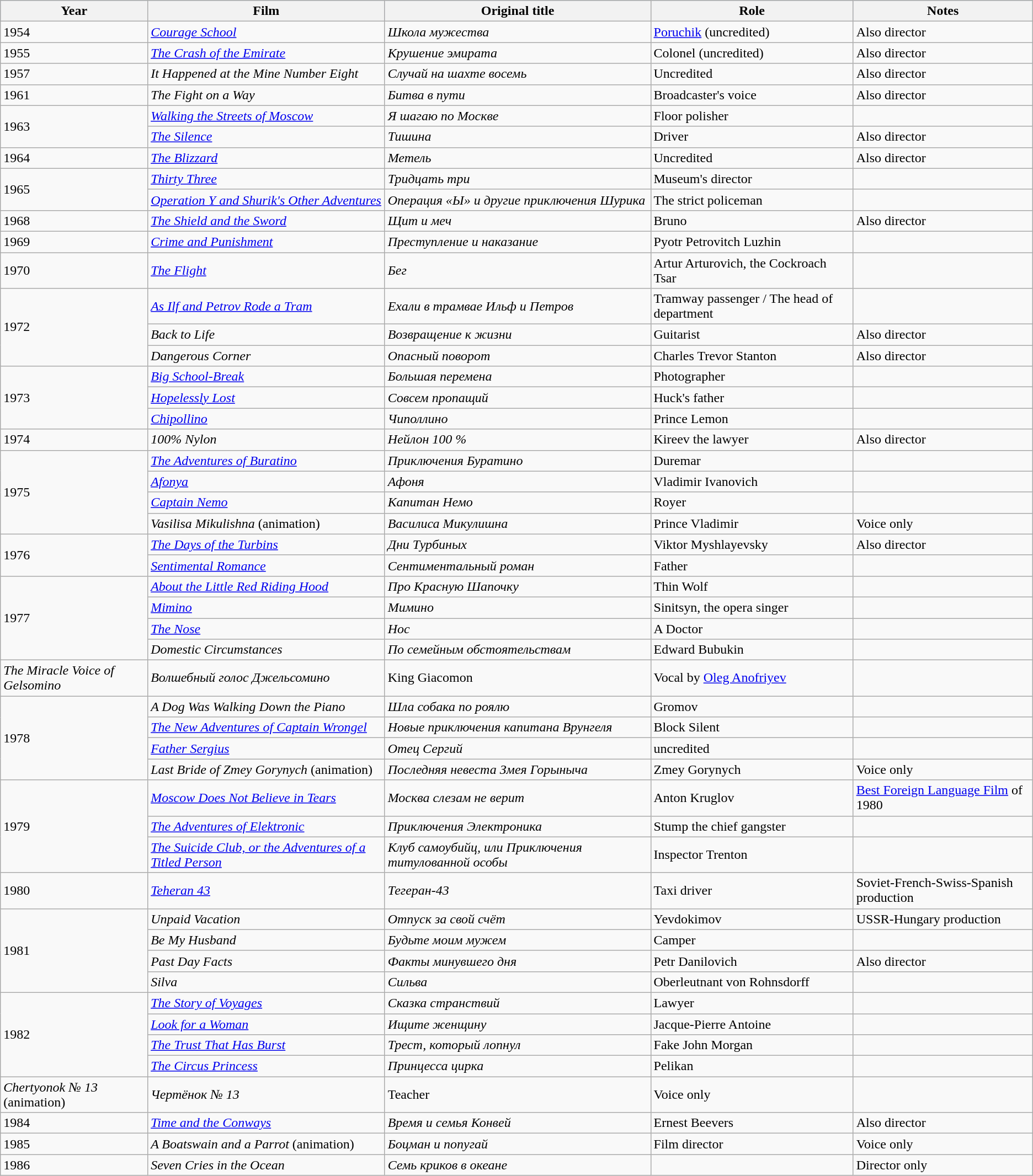<table class="wikitable">
<tr style="background:#b0c4de; text-align:center;">
<th>Year</th>
<th>Film</th>
<th>Original title</th>
<th>Role</th>
<th>Notes</th>
</tr>
<tr rowspan="3">
<td>1954</td>
<td><em><a href='#'>Courage School</a></em></td>
<td><em>Школа мужества</em></td>
<td><a href='#'>Poruchik</a> (uncredited)</td>
<td>Also director</td>
</tr>
<tr>
<td>1955</td>
<td><em><a href='#'>The Crash of the Emirate</a></em></td>
<td><em>Крушение эмирата</em></td>
<td>Colonel (uncredited)</td>
<td>Also director</td>
</tr>
<tr>
<td>1957</td>
<td><em>It Happened at the Mine Number Eight</em></td>
<td><em>Случай на шахте восемь</em></td>
<td>Uncredited</td>
<td>Also director</td>
</tr>
<tr>
<td>1961</td>
<td><em>The Fight on a Way</em></td>
<td><em>Битва в пути</em></td>
<td>Broadcaster's voice</td>
<td>Also director</td>
</tr>
<tr>
<td rowspan="2">1963</td>
<td><em><a href='#'>Walking the Streets of Moscow</a></em></td>
<td><em>Я шагаю по Москве</em></td>
<td>Floor polisher</td>
<td></td>
</tr>
<tr>
<td><em><a href='#'>The Silence</a></em></td>
<td><em>Тишина</em></td>
<td>Driver</td>
<td>Also director</td>
</tr>
<tr>
<td>1964</td>
<td><em><a href='#'>The Blizzard</a></em></td>
<td><em>Метель</em></td>
<td>Uncredited</td>
<td>Also director</td>
</tr>
<tr>
<td rowspan="2">1965</td>
<td><em><a href='#'>Thirty Three</a></em></td>
<td><em>Тридцать три</em></td>
<td>Museum's director</td>
<td></td>
</tr>
<tr>
<td><em><a href='#'>Operation Y and Shurik's Other Adventures</a></em></td>
<td><em>Операция «Ы» и другие приключения Шурика</em></td>
<td>The strict policeman</td>
<td></td>
</tr>
<tr>
<td>1968</td>
<td><em><a href='#'>The Shield and the Sword</a></em></td>
<td><em>Щит и меч</em></td>
<td>Bruno</td>
<td>Also director</td>
</tr>
<tr>
<td>1969</td>
<td><em><a href='#'>Crime and Punishment</a></em></td>
<td><em>Преступление и наказание</em></td>
<td>Pyotr Petrovitch Luzhin</td>
<td></td>
</tr>
<tr>
<td>1970</td>
<td><em><a href='#'>The Flight</a></em></td>
<td><em>Бег</em></td>
<td>Artur Arturovich, the Cockroach Tsar</td>
<td></td>
</tr>
<tr>
<td rowspan="3">1972</td>
<td><em><a href='#'>As Ilf and Petrov Rode a Tram</a></em></td>
<td><em>Ехали в трамвае Ильф и Петров</em></td>
<td>Tramway passenger / The head of department</td>
<td></td>
</tr>
<tr>
<td><em>Back to Life</em></td>
<td><em>Возвращение к жизни</em></td>
<td>Guitarist</td>
<td>Also director</td>
</tr>
<tr>
<td><em>Dangerous Corner</em></td>
<td><em>Опасный поворот</em></td>
<td>Charles Trevor Stanton</td>
<td>Also director</td>
</tr>
<tr>
<td rowspan="3">1973</td>
<td><em><a href='#'>Big School-Break</a></em></td>
<td><em>Большая перемена</em></td>
<td>Photographer</td>
<td></td>
</tr>
<tr>
<td><em><a href='#'>Hopelessly Lost</a></em></td>
<td><em>Совсем пропащий</em></td>
<td>Huck's father</td>
<td></td>
</tr>
<tr>
<td><em><a href='#'>Chipollino</a></em></td>
<td><em>Чиполлино</em></td>
<td>Prince Lemon</td>
<td></td>
</tr>
<tr>
<td>1974</td>
<td><em>100% Nylon</em></td>
<td><em>Нейлон 100 %</em></td>
<td>Kireev the lawyer</td>
<td>Also director</td>
</tr>
<tr>
<td rowspan="4">1975</td>
<td><em><a href='#'>The Adventures of Buratino</a></em></td>
<td><em>Приключения Буратино</em></td>
<td>Duremar</td>
<td></td>
</tr>
<tr>
<td><em><a href='#'>Afonya</a></em></td>
<td><em>Афоня</em></td>
<td>Vladimir Ivanovich</td>
<td></td>
</tr>
<tr>
<td><em><a href='#'>Captain Nemo</a></em></td>
<td><em>Капитан Немо</em></td>
<td>Royer</td>
<td></td>
</tr>
<tr>
<td><em>Vasilisa Mikulishna</em> (animation)</td>
<td><em>Василиса Микулишна</em></td>
<td>Prince Vladimir</td>
<td>Voice only</td>
</tr>
<tr>
<td rowspan="2">1976</td>
<td><em><a href='#'>The Days of the Turbins</a></em></td>
<td><em>Дни Турбиных</em></td>
<td>Viktor Myshlayevsky</td>
<td>Also director</td>
</tr>
<tr>
<td><em><a href='#'>Sentimental Romance</a></em></td>
<td><em>Сентиментальный роман</em></td>
<td>Father</td>
<td></td>
</tr>
<tr>
<td rowspan="4">1977</td>
<td><em><a href='#'>About the Little Red Riding Hood</a></em></td>
<td><em>Про Красную Шапочку</em></td>
<td>Thin Wolf</td>
<td></td>
</tr>
<tr>
<td><em><a href='#'>Mimino</a></em></td>
<td><em>Мимино</em></td>
<td>Sinitsyn, the opera singer</td>
<td></td>
</tr>
<tr>
<td><em><a href='#'>The Nose</a> </em></td>
<td><em>Нос</em></td>
<td>A Doctor</td>
<td></td>
</tr>
<tr>
<td><em>Domestic Circumstances</em></td>
<td><em>По семейным обстоятельствам</em></td>
<td>Edward Bubukin</td>
<td></td>
</tr>
<tr>
<td><em>The Miracle Voice of Gelsomino</em></td>
<td><em>Волшебный голос Джельсомино</em></td>
<td>King Giacomon</td>
<td>Vocal by <a href='#'>Oleg Anofriyev</a></td>
</tr>
<tr>
<td rowspan="4">1978</td>
<td><em>A Dog Was Walking Down the Piano</em></td>
<td><em>Шла собака по роялю</em></td>
<td>Gromov</td>
<td></td>
</tr>
<tr>
<td><em><a href='#'>The New Adventures of Captain Wrongel</a></em></td>
<td><em>Новые приключения капитана Врунгеля</em></td>
<td>Block Silent</td>
<td></td>
</tr>
<tr>
<td><em><a href='#'>Father Sergius</a></em></td>
<td><em>Отец Сергий</em></td>
<td>uncredited</td>
<td></td>
</tr>
<tr>
<td><em>Last Bride of Zmey Gorynych</em> (animation)</td>
<td><em>Последняя невеста Змея Горыныча</em></td>
<td>Zmey Gorynych</td>
<td>Voice only</td>
</tr>
<tr>
<td rowspan="3">1979</td>
<td><em><a href='#'>Moscow Does Not Believe in Tears</a></em></td>
<td><em>Москва слезам не верит</em></td>
<td>Anton Kruglov</td>
<td><a href='#'>Best Foreign Language Film</a> of 1980</td>
</tr>
<tr>
<td><em><a href='#'>The Adventures of Elektronic</a></em></td>
<td><em>Приключения Электроника</em></td>
<td>Stump the chief gangster</td>
<td></td>
</tr>
<tr>
<td><em><a href='#'>The Suicide Club, or the Adventures of a Titled Person</a></em></td>
<td><em>Клуб самоубийц, или Приключения титулованной особы</em></td>
<td>Inspector Trenton</td>
<td></td>
</tr>
<tr>
<td>1980</td>
<td><em><a href='#'>Teheran 43</a></em></td>
<td><em>Тегеран-43</em></td>
<td>Taxi driver</td>
<td>Soviet-French-Swiss-Spanish production</td>
</tr>
<tr>
<td rowspan="4">1981</td>
<td><em>Unpaid Vacation</em></td>
<td><em>Отпуск за свой счёт</em></td>
<td>Yevdokimov</td>
<td>USSR-Hungary production</td>
</tr>
<tr>
<td><em>Be My Husband</em></td>
<td><em>Будьте моим мужем</em></td>
<td>Camper</td>
<td></td>
</tr>
<tr>
<td><em>Past Day Facts</em></td>
<td><em>Факты минувшего дня</em></td>
<td>Petr Danilovich</td>
<td>Also director</td>
</tr>
<tr>
<td><em>Silva</em></td>
<td><em>Сильва</em></td>
<td>Oberleutnant von Rohnsdorff</td>
<td></td>
</tr>
<tr>
<td rowspan="4">1982</td>
<td><em><a href='#'>The Story of Voyages</a></em></td>
<td><em>Сказка странствий</em></td>
<td>Lawyer</td>
<td></td>
</tr>
<tr>
<td><em><a href='#'>Look for a Woman</a></em></td>
<td><em>Ищите женщину</em></td>
<td>Jacque-Pierre Antoine</td>
<td></td>
</tr>
<tr>
<td><em><a href='#'>The Trust That Has Burst</a></em></td>
<td><em>Трест, который лопнул</em></td>
<td>Fake John Morgan</td>
<td></td>
</tr>
<tr>
<td><em><a href='#'>The Circus Princess</a></em></td>
<td><em>Принцесса цирка</em></td>
<td>Pelikan</td>
<td></td>
</tr>
<tr>
<td><em>Chertyonok № 13</em> (animation)</td>
<td><em>Чертёнок № 13</em></td>
<td>Teacher</td>
<td>Voice only</td>
</tr>
<tr>
<td>1984</td>
<td><em><a href='#'>Time and the Conways</a></em></td>
<td><em>Время и семья Конвей</em></td>
<td>Ernest Beevers</td>
<td>Also director</td>
</tr>
<tr>
<td>1985</td>
<td><em>A Boatswain and a Parrot</em> (animation)</td>
<td><em>Боцман и попугай</em></td>
<td>Film director</td>
<td>Voice only</td>
</tr>
<tr>
<td>1986</td>
<td><em>Seven Cries in the Ocean</em></td>
<td><em>Семь криков в океане</em></td>
<td></td>
<td>Director only</td>
</tr>
</table>
